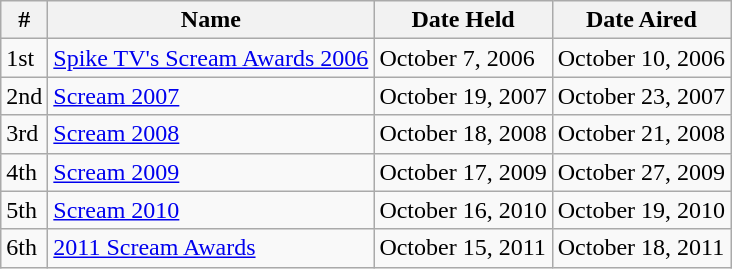<table class="wikitable">
<tr>
<th>#</th>
<th>Name</th>
<th>Date Held</th>
<th>Date Aired</th>
</tr>
<tr>
<td>1st</td>
<td><a href='#'>Spike TV's Scream Awards 2006</a></td>
<td>October 7, 2006</td>
<td>October 10, 2006</td>
</tr>
<tr>
<td>2nd</td>
<td><a href='#'>Scream 2007</a></td>
<td>October 19, 2007</td>
<td>October 23, 2007</td>
</tr>
<tr>
<td>3rd</td>
<td><a href='#'>Scream 2008</a></td>
<td>October 18, 2008</td>
<td>October 21, 2008</td>
</tr>
<tr>
<td>4th</td>
<td><a href='#'>Scream 2009</a></td>
<td>October 17, 2009</td>
<td>October 27, 2009</td>
</tr>
<tr>
<td>5th</td>
<td><a href='#'>Scream 2010</a></td>
<td>October 16, 2010</td>
<td>October 19, 2010</td>
</tr>
<tr>
<td>6th</td>
<td><a href='#'>2011 Scream Awards</a></td>
<td>October 15, 2011</td>
<td>October 18, 2011</td>
</tr>
</table>
